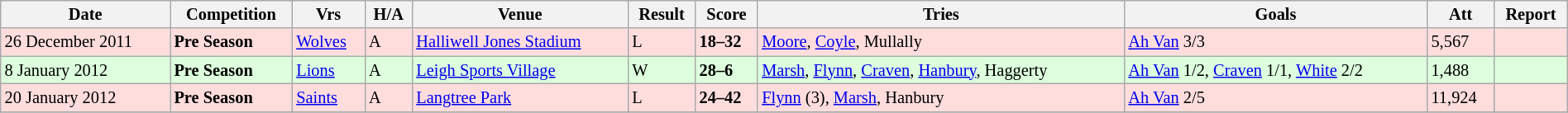<table class="wikitable" style="font-size:85%;" width="100%">
<tr>
<th>Date</th>
<th>Competition</th>
<th>Vrs</th>
<th>H/A</th>
<th>Venue</th>
<th>Result</th>
<th>Score</th>
<th>Tries</th>
<th>Goals</th>
<th>Att</th>
<th>Report</th>
</tr>
<tr style="background:#ffdddd;" width=20 |>
<td>26 December 2011</td>
<td><strong>Pre Season</strong></td>
<td> <a href='#'>Wolves</a></td>
<td>A</td>
<td><a href='#'>Halliwell Jones Stadium</a></td>
<td>L</td>
<td><strong>18–32</strong></td>
<td><a href='#'>Moore</a>, <a href='#'>Coyle</a>, Mullally</td>
<td><a href='#'>Ah Van</a> 3/3</td>
<td>5,567</td>
<td></td>
</tr>
<tr style="background:#ddffdd;" width=20 | >
<td>8 January 2012</td>
<td><strong>Pre Season</strong></td>
<td> <a href='#'>Lions</a></td>
<td>A</td>
<td><a href='#'>Leigh Sports Village</a></td>
<td>W</td>
<td><strong>28–6</strong></td>
<td><a href='#'>Marsh</a>, <a href='#'>Flynn</a>, <a href='#'>Craven</a>, <a href='#'>Hanbury</a>, Haggerty</td>
<td><a href='#'>Ah Van</a> 1/2, <a href='#'>Craven</a> 1/1, <a href='#'>White</a> 2/2</td>
<td>1,488</td>
<td></td>
</tr>
<tr style="background:#ffdddd;" width=20 |>
<td>20 January 2012</td>
<td><strong>Pre Season</strong></td>
<td> <a href='#'>Saints</a></td>
<td>A</td>
<td><a href='#'>Langtree Park</a></td>
<td>L</td>
<td><strong>24–42</strong></td>
<td><a href='#'>Flynn</a> (3), <a href='#'>Marsh</a>, Hanbury</td>
<td><a href='#'>Ah Van</a> 2/5</td>
<td>11,924</td>
<td></td>
</tr>
<tr>
</tr>
</table>
